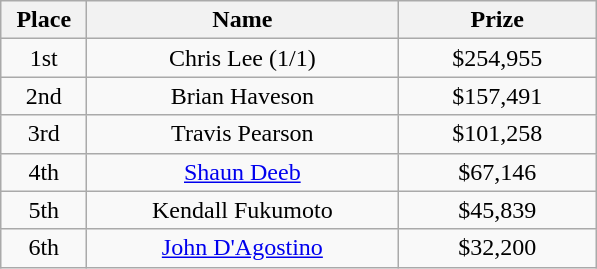<table class="wikitable">
<tr>
<th width="50">Place</th>
<th width="200">Name</th>
<th width="125">Prize</th>
</tr>
<tr>
<td align = "center">1st</td>
<td align = "center">Chris Lee (1/1)</td>
<td align = "center">$254,955</td>
</tr>
<tr>
<td align = "center">2nd</td>
<td align = "center">Brian Haveson</td>
<td align = "center">$157,491</td>
</tr>
<tr>
<td align = "center">3rd</td>
<td align = "center">Travis Pearson</td>
<td align = "center">$101,258</td>
</tr>
<tr>
<td align = "center">4th</td>
<td align = "center"><a href='#'>Shaun Deeb</a></td>
<td align = "center">$67,146</td>
</tr>
<tr>
<td align = "center">5th</td>
<td align = "center">Kendall Fukumoto</td>
<td align = "center">$45,839</td>
</tr>
<tr>
<td align = "center">6th</td>
<td align = "center"><a href='#'>John D'Agostino</a></td>
<td align = "center">$32,200</td>
</tr>
</table>
